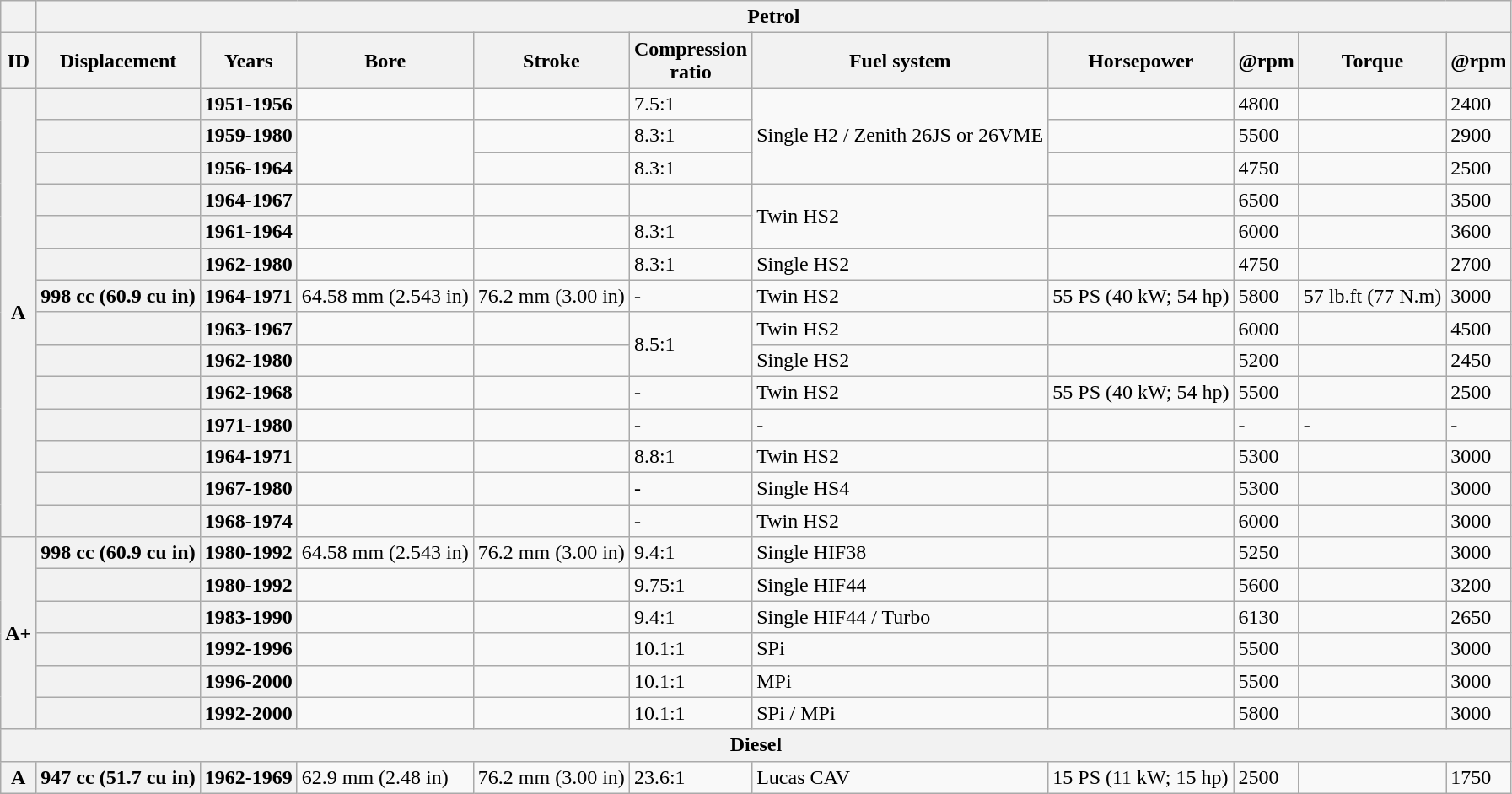<table class="wikitable">
<tr>
<th></th>
<th colspan="10">Petrol</th>
</tr>
<tr>
<th>ID</th>
<th scope="col">Displacement</th>
<th>Years</th>
<th scope="col">Bore</th>
<th scope="col">Stroke</th>
<th scope="col">Compression<br>ratio</th>
<th scope="col">Fuel system</th>
<th scope="col">Horsepower</th>
<th scope="col">@rpm</th>
<th scope="col">Torque</th>
<th scope="col">@rpm</th>
</tr>
<tr>
<th rowspan="14">A</th>
<th scope="row"></th>
<th>1951-1956</th>
<td></td>
<td></td>
<td>7.5:1</td>
<td rowspan="3">Single H2 / Zenith 26JS or 26VME</td>
<td></td>
<td>4800</td>
<td></td>
<td>2400</td>
</tr>
<tr>
<th scope="row"></th>
<th>1959-1980</th>
<td rowspan="2"></td>
<td></td>
<td>8.3:1</td>
<td></td>
<td>5500</td>
<td></td>
<td>2900</td>
</tr>
<tr>
<th scope="row"></th>
<th>1956-1964</th>
<td></td>
<td>8.3:1</td>
<td></td>
<td>4750</td>
<td></td>
<td>2500</td>
</tr>
<tr>
<th scope="row"></th>
<th>1964-1967</th>
<td></td>
<td></td>
<td></td>
<td rowspan="2">Twin HS2</td>
<td></td>
<td>6500</td>
<td></td>
<td>3500</td>
</tr>
<tr>
<th scope="row"></th>
<th>1961-1964</th>
<td></td>
<td></td>
<td>8.3:1</td>
<td></td>
<td>6000</td>
<td></td>
<td>3600</td>
</tr>
<tr>
<th scope="row"></th>
<th>1962-1980</th>
<td></td>
<td></td>
<td>8.3:1</td>
<td>Single HS2</td>
<td></td>
<td>4750</td>
<td></td>
<td>2700</td>
</tr>
<tr>
<th>998 cc (60.9 cu in)</th>
<th>1964-1971</th>
<td>64.58 mm (2.543 in)</td>
<td>76.2 mm (3.00 in)</td>
<td>-</td>
<td>Twin HS2</td>
<td>55 PS (40 kW; 54 hp)</td>
<td>5800</td>
<td>57 lb.ft (77 N.m)</td>
<td>3000</td>
</tr>
<tr>
<th scope="row"></th>
<th>1963-1967</th>
<td></td>
<td></td>
<td rowspan="2">8.5:1</td>
<td>Twin HS2</td>
<td></td>
<td>6000</td>
<td></td>
<td>4500</td>
</tr>
<tr>
<th scope="row"></th>
<th>1962-1980</th>
<td></td>
<td></td>
<td>Single HS2</td>
<td></td>
<td>5200</td>
<td></td>
<td>2450</td>
</tr>
<tr>
<th></th>
<th>1962-1968</th>
<td></td>
<td></td>
<td>-</td>
<td>Twin HS2</td>
<td>55 PS (40 kW; 54 hp)</td>
<td>5500</td>
<td></td>
<td>2500</td>
</tr>
<tr>
<th></th>
<th>1971-1980</th>
<td></td>
<td></td>
<td>-</td>
<td>-</td>
<td></td>
<td>-</td>
<td>-</td>
<td>-</td>
</tr>
<tr>
<th scope="row"></th>
<th>1964-1971</th>
<td></td>
<td></td>
<td>8.8:1</td>
<td>Twin HS2</td>
<td></td>
<td>5300</td>
<td></td>
<td>3000</td>
</tr>
<tr>
<th></th>
<th>1967-1980</th>
<td></td>
<td></td>
<td>-</td>
<td>Single HS4</td>
<td></td>
<td>5300</td>
<td></td>
<td>3000</td>
</tr>
<tr>
<th></th>
<th>1968-1974</th>
<td></td>
<td></td>
<td>-</td>
<td>Twin HS2</td>
<td></td>
<td>6000</td>
<td></td>
<td>3000</td>
</tr>
<tr>
<th rowspan="6">A+</th>
<th>998 cc (60.9 cu in)</th>
<th>1980-1992</th>
<td>64.58 mm (2.543 in)</td>
<td>76.2 mm (3.00 in)</td>
<td>9.4:1</td>
<td>Single HIF38</td>
<td></td>
<td>5250</td>
<td></td>
<td>3000</td>
</tr>
<tr>
<th></th>
<th>1980-1992</th>
<td></td>
<td></td>
<td>9.75:1</td>
<td>Single HIF44</td>
<td></td>
<td>5600</td>
<td></td>
<td>3200</td>
</tr>
<tr>
<th></th>
<th>1983-1990</th>
<td></td>
<td></td>
<td>9.4:1</td>
<td>Single HIF44 / Turbo</td>
<td></td>
<td>6130</td>
<td></td>
<td>2650</td>
</tr>
<tr>
<th></th>
<th>1992-1996</th>
<td></td>
<td></td>
<td>10.1:1</td>
<td>SPi</td>
<td></td>
<td>5500</td>
<td></td>
<td>3000</td>
</tr>
<tr>
<th></th>
<th>1996-2000</th>
<td></td>
<td></td>
<td>10.1:1</td>
<td>MPi</td>
<td></td>
<td>5500</td>
<td></td>
<td>3000</td>
</tr>
<tr>
<th></th>
<th>1992-2000</th>
<td></td>
<td></td>
<td>10.1:1</td>
<td>SPi / MPi</td>
<td></td>
<td>5800</td>
<td></td>
<td>3000</td>
</tr>
<tr>
<th colspan="11">Diesel</th>
</tr>
<tr>
<th>A</th>
<th>947 cc (51.7 cu in)</th>
<th>1962-1969</th>
<td>62.9 mm (2.48 in)</td>
<td>76.2 mm (3.00 in)</td>
<td>23.6:1</td>
<td>Lucas CAV</td>
<td>15 PS (11 kW; 15 hp)</td>
<td>2500</td>
<td></td>
<td>1750</td>
</tr>
</table>
